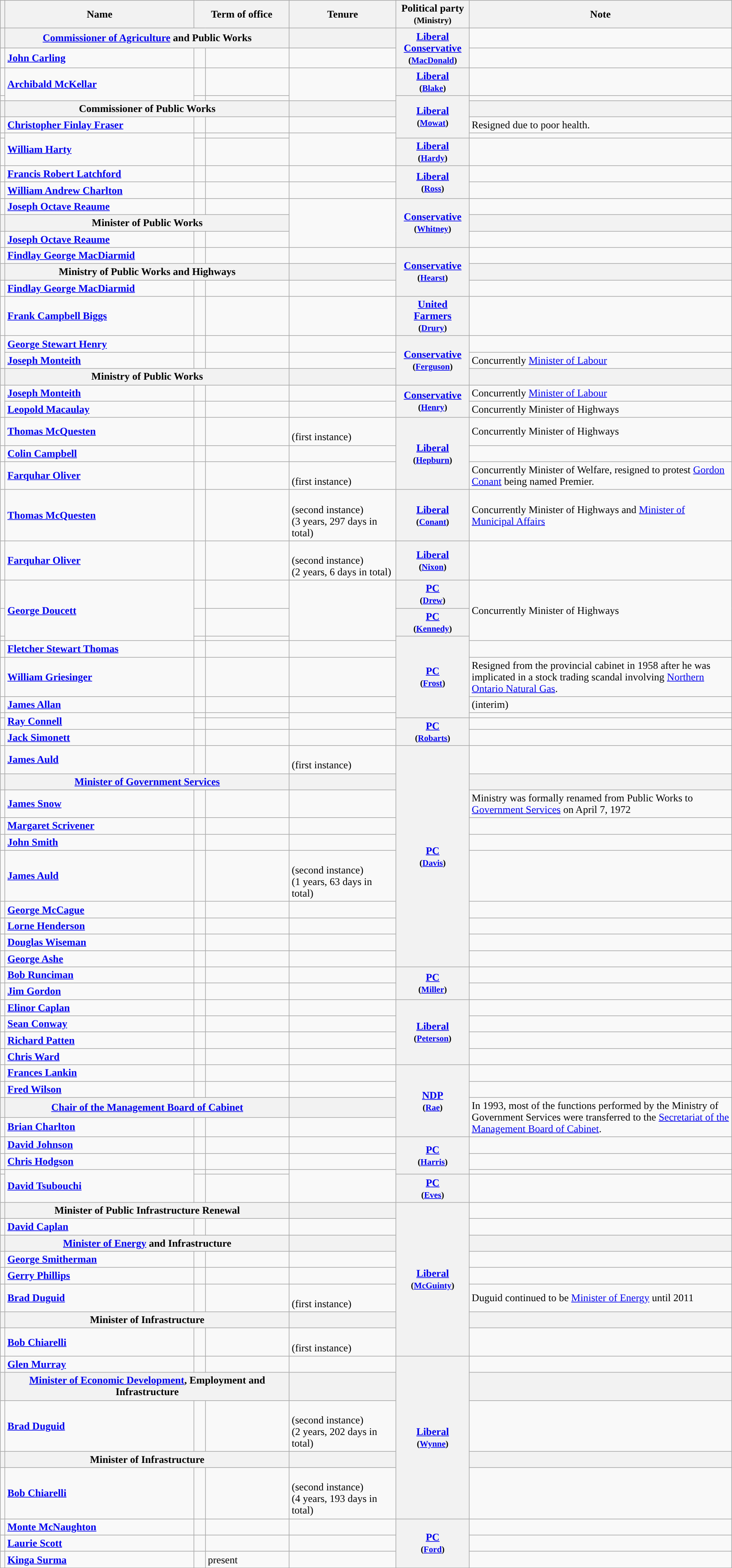<table class="wikitable" style="width: 90%">
<tr>
<th></th>
<th>Name</th>
<th colspan=2>Term of office</th>
<th>Tenure</th>
<th>Political party<br><small>(Ministry)</small></th>
<th style="width: 400px;">Note</th>
</tr>
<tr>
<th></th>
<th colspan=3><a href='#'>Commissioner of Agriculture</a> and Public Works</th>
<th></th>
<th rowspan=2; style="background:"><a href='#'>Liberal<br>Conservative</a><br><small>(<a href='#'>MacDonald</a>)</small></th>
<td></td>
</tr>
<tr>
<td style="background:"></td>
<td><strong><a href='#'>John Carling</a></strong></td>
<td></td>
<td></td>
<td></td>
<td></td>
</tr>
<tr>
<td style="background:"></td>
<td rowspan=2><strong><a href='#'>Archibald McKellar</a></strong></td>
<td></td>
<td></td>
<td rowspan=2></td>
<th style="background:"><a href='#'>Liberal</a><br><small>(<a href='#'>Blake</a>)</small></th>
<td></td>
</tr>
<tr>
<td style="background:"></td>
<td></td>
<td></td>
<th rowspan=4; style="background:"><a href='#'>Liberal</a><br><small>(<a href='#'>Mowat</a>)</small></th>
<td></td>
</tr>
<tr>
<th></th>
<th colspan=3>Commissioner of Public Works</th>
<th></th>
<th></th>
</tr>
<tr>
<td style="background:"></td>
<td><strong><a href='#'>Christopher Finlay Fraser</a></strong></td>
<td></td>
<td></td>
<td></td>
<td>Resigned due to poor health.</td>
</tr>
<tr>
<td style="background:"></td>
<td rowspan=2><strong><a href='#'>William Harty</a></strong></td>
<td></td>
<td></td>
<td rowspan=2></td>
<td></td>
</tr>
<tr>
<td style="background:"></td>
<td></td>
<td></td>
<th style="background:"><a href='#'>Liberal</a><br><small>(<a href='#'>Hardy</a>)</small></th>
<td></td>
</tr>
<tr>
<td style="background:"></td>
<td><strong><a href='#'>Francis Robert Latchford</a></strong></td>
<td></td>
<td></td>
<td></td>
<th rowspan=2; style="background:"><a href='#'>Liberal</a><br><small>(<a href='#'>Ross</a>)</small></th>
<td></td>
</tr>
<tr>
<td style="background:"></td>
<td><strong><a href='#'>William Andrew Charlton</a></strong></td>
<td></td>
<td></td>
<td></td>
<td></td>
</tr>
<tr>
<td style="background:"></td>
<td><strong><a href='#'>Joseph Octave Reaume</a></strong></td>
<td></td>
<td></td>
<td rowspan=3></td>
<th rowspan=3; style="background:"><a href='#'>Conservative</a><br><small>(<a href='#'>Whitney</a>)</small></th>
<td></td>
</tr>
<tr>
<th></th>
<th colspan=3><strong>Minister of Public Works</strong></th>
<th></th>
</tr>
<tr>
<td rowpans=2; style="background:"></td>
<td><strong><a href='#'>Joseph Octave Reaume</a></strong></td>
<td></td>
<td></td>
<td></td>
</tr>
<tr>
<td style="background:"></td>
<td><strong><a href='#'>Findlay George MacDiarmid</a></strong></td>
<td></td>
<td></td>
<td></td>
<th rowspan=3; style="background:"><a href='#'>Conservative</a><br><small>(<a href='#'>Hearst</a>)</small></th>
<td></td>
</tr>
<tr>
<th></th>
<th colspan=3><strong>Ministry of Public Works and Highways</strong></th>
<th></th>
<th></th>
</tr>
<tr>
<td style="background:"></td>
<td><strong><a href='#'>Findlay George MacDiarmid</a></strong></td>
<td></td>
<td></td>
<td></td>
<td></td>
</tr>
<tr>
<td style="background:"></td>
<td><strong><a href='#'>Frank Campbell Biggs</a></strong></td>
<td></td>
<td></td>
<td></td>
<th style="background:"><a href='#'>United Farmers</a><br><small>(<a href='#'>Drury</a>)</small></th>
<td></td>
</tr>
<tr>
<td rowspan=2; style="background:"></td>
<td><strong><a href='#'>George Stewart Henry</a></strong></td>
<td></td>
<td></td>
<td></td>
<th rowspan=3; style="background:"><a href='#'>Conservative</a><br><small>(<a href='#'>Ferguson</a>)</small></th>
<td></td>
</tr>
<tr>
<td><strong><a href='#'>Joseph Monteith</a></strong></td>
<td></td>
<td></td>
<td></td>
<td>Concurrently <a href='#'>Minister of Labour</a></td>
</tr>
<tr>
<th></th>
<th colspan=3><strong>Ministry of Public Works</strong></th>
<th></th>
<th></th>
</tr>
<tr>
<td rowspan=2; style="background:"></td>
<td><strong><a href='#'>Joseph Monteith</a></strong></td>
<td></td>
<td></td>
<td></td>
<th rowspan=2; style="background:"><a href='#'>Conservative</a><br><small>(<a href='#'>Henry</a>)</small></th>
<td>Concurrently <a href='#'>Minister of Labour</a></td>
</tr>
<tr>
<td><strong><a href='#'>Leopold Macaulay</a></strong></td>
<td></td>
<td></td>
<td></td>
<td>Concurrently Minister of Highways</td>
</tr>
<tr>
<td style="background:"></td>
<td><strong><a href='#'>Thomas McQuesten</a></strong></td>
<td></td>
<td></td>
<td><br>(first instance)</td>
<th rowspan=3; style="background:"><a href='#'>Liberal</a><br><small>(<a href='#'>Hepburn</a>)</small></th>
<td>Concurrently Minister of Highways</td>
</tr>
<tr>
<td style="background:"></td>
<td><strong><a href='#'>Colin Campbell</a></strong></td>
<td></td>
<td></td>
<td></td>
<td></td>
</tr>
<tr>
<td style="background:"></td>
<td><strong><a href='#'>Farquhar Oliver</a></strong></td>
<td></td>
<td></td>
<td><br>(first instance)</td>
<td>Concurrently Minister of Welfare, resigned to protest <a href='#'>Gordon Conant</a> being named Premier.</td>
</tr>
<tr>
<td style="background:"></td>
<td><strong><a href='#'>Thomas McQuesten</a></strong></td>
<td></td>
<td></td>
<td><br>(second instance)<br>(3 years, 297 days in total)</td>
<th style="background:"><a href='#'>Liberal</a><br><small>(<a href='#'>Conant</a>)</small></th>
<td>Concurrently Minister of Highways and <a href='#'>Minister of Municipal Affairs</a></td>
</tr>
<tr>
<td style="background:"></td>
<td><strong><a href='#'>Farquhar Oliver</a></strong></td>
<td></td>
<td></td>
<td><br>(second instance)<br>(2 years, 6 days in total)</td>
<th style="background:"><a href='#'>Liberal</a><br><small>(<a href='#'>Nixon</a>)</small></th>
<td></td>
</tr>
<tr>
<td style="background:"></td>
<td rowspan=3><strong><a href='#'>George Doucett</a></strong></td>
<td></td>
<td></td>
<td rowspan=3></td>
<th style="background:"><a href='#'>PC</a><br><small>(<a href='#'>Drew</a>)</small></th>
<td rowspan=3>Concurrently Minister of Highways</td>
</tr>
<tr>
<td style="background:"></td>
<td></td>
<td></td>
<th style="background:"><a href='#'>PC</a><br><small>(<a href='#'>Kennedy</a>)</small></th>
</tr>
<tr>
<td style="background:"></td>
<td></td>
<td></td>
<th rowspan=5; style="background:"><a href='#'>PC</a><br><small>(<a href='#'>Frost</a>)</small></th>
</tr>
<tr>
<td style="background:"></td>
<td><strong><a href='#'>Fletcher Stewart Thomas</a></strong></td>
<td></td>
<td></td>
<td></td>
<td></td>
</tr>
<tr>
<td style="background:"></td>
<td><strong><a href='#'>William Griesinger</a></strong></td>
<td></td>
<td></td>
<td></td>
<td>Resigned from the provincial cabinet in 1958 after he was implicated in a stock trading scandal involving <a href='#'>Northern Ontario Natural Gas</a>.</td>
</tr>
<tr>
<td style="background:"></td>
<td><strong><a href='#'>James Allan</a></strong></td>
<td></td>
<td></td>
<td></td>
<td>(interim)</td>
</tr>
<tr>
<td style="background:"></td>
<td rowspan=2><strong><a href='#'>Ray Connell</a></strong></td>
<td></td>
<td></td>
<td rowspan=2></td>
<td></td>
</tr>
<tr>
<td style="background:"></td>
<td></td>
<td></td>
<th rowspan=2; style="background:"><a href='#'>PC</a><br><small>(<a href='#'>Robarts</a>)</small></th>
<td></td>
</tr>
<tr>
<td style="background:"></td>
<td><strong><a href='#'>Jack Simonett</a></strong></td>
<td></td>
<td></td>
<td></td>
<td></td>
</tr>
<tr>
<td style="background:"></td>
<td><strong><a href='#'>James Auld</a></strong></td>
<td></td>
<td></td>
<td><br>(first instance)</td>
<th rowspan=10; style="background:"><a href='#'>PC</a><br><small>(<a href='#'>Davis</a>)</small></th>
<td></td>
</tr>
<tr>
<th></th>
<th colspan=3><a href='#'>Minister of Government Services</a></th>
<th></th>
<th></th>
</tr>
<tr>
<td style="background:"></td>
<td><strong><a href='#'>James Snow</a></strong></td>
<td></td>
<td></td>
<td></td>
<td>Ministry was formally renamed from Public Works to <a href='#'>Government Services</a> on April 7, 1972</td>
</tr>
<tr>
<td style="background:"></td>
<td><strong><a href='#'>Margaret Scrivener</a></strong></td>
<td></td>
<td></td>
<td></td>
<td></td>
</tr>
<tr>
<td style="background:"></td>
<td><strong><a href='#'>John Smith</a></strong></td>
<td></td>
<td></td>
<td></td>
<td></td>
</tr>
<tr>
<td style="background:"></td>
<td><strong><a href='#'>James Auld</a></strong></td>
<td></td>
<td></td>
<td><br>(second instance)<br>(1 years, 63 days in total)</td>
<td></td>
</tr>
<tr>
<td style="background:"></td>
<td><strong><a href='#'>George McCague</a></strong></td>
<td></td>
<td></td>
<td></td>
<td></td>
</tr>
<tr>
<td style="background:"></td>
<td><strong><a href='#'>Lorne Henderson</a></strong></td>
<td></td>
<td></td>
<td></td>
<td></td>
</tr>
<tr>
<td style="background:"></td>
<td><strong><a href='#'>Douglas Wiseman</a></strong></td>
<td></td>
<td></td>
<td></td>
<td></td>
</tr>
<tr>
<td style="background:"></td>
<td><strong><a href='#'>George Ashe</a></strong></td>
<td></td>
<td></td>
<td></td>
<td></td>
</tr>
<tr>
<td style="background:"></td>
<td><strong><a href='#'>Bob Runciman</a></strong></td>
<td></td>
<td></td>
<td></td>
<th rowspan=2; style="background:"><a href='#'>PC</a><br><small>(<a href='#'>Miller</a>)</small></th>
<td></td>
</tr>
<tr>
<td style="background:"></td>
<td><strong><a href='#'>Jim Gordon</a></strong></td>
<td></td>
<td></td>
<td></td>
<td></td>
</tr>
<tr>
<td style="background:"></td>
<td><strong><a href='#'>Elinor Caplan</a></strong></td>
<td></td>
<td></td>
<td></td>
<th rowspan=4; style="background:"><a href='#'>Liberal</a><br><small>(<a href='#'>Peterson</a>)</small></th>
<td></td>
</tr>
<tr>
<td style="background:"></td>
<td><strong><a href='#'>Sean Conway</a></strong></td>
<td></td>
<td></td>
<td></td>
<td></td>
</tr>
<tr>
<td style="background:"></td>
<td><strong><a href='#'>Richard Patten</a></strong></td>
<td></td>
<td></td>
<td></td>
<td></td>
</tr>
<tr>
<td style="background:"></td>
<td><strong><a href='#'>Chris Ward</a></strong></td>
<td></td>
<td></td>
<td></td>
<td></td>
</tr>
<tr>
<td style="background:"></td>
<td><strong><a href='#'>Frances Lankin</a></strong></td>
<td></td>
<td></td>
<td></td>
<th rowspan=4 ; style="background:"><a href='#'>NDP</a><br><small>(<a href='#'>Rae</a>)</small></th>
<td></td>
</tr>
<tr>
<td style="background:"></td>
<td><strong><a href='#'>Fred Wilson</a></strong></td>
<td></td>
<td></td>
<td></td>
<td></td>
</tr>
<tr>
<th></th>
<th colspan=3><a href='#'>Chair of the Management Board of Cabinet</a></th>
<th></th>
<td rowspan=2>In 1993, most of the functions performed by the Ministry of Government Services were transferred to the <a href='#'>Secretariat of the Management Board of Cabinet</a>.</td>
</tr>
<tr>
<td style="background:"></td>
<td><strong><a href='#'>Brian Charlton</a></strong></td>
<td></td>
<td></td>
<td></td>
</tr>
<tr>
<td style="background:"></td>
<td><strong><a href='#'>David Johnson</a></strong></td>
<td></td>
<td></td>
<td></td>
<th rowspan=3 ; style="background:"><a href='#'>PC</a><br><small>(<a href='#'>Harris</a>)</small></th>
<td></td>
</tr>
<tr>
<td style="background:"></td>
<td><strong><a href='#'>Chris Hodgson</a></strong></td>
<td></td>
<td></td>
<td></td>
<td></td>
</tr>
<tr>
<td style="background:"></td>
<td rowspan=2><strong><a href='#'>David Tsubouchi</a></strong></td>
<td></td>
<td></td>
<td rowspan=2></td>
<td></td>
</tr>
<tr>
<td style="background:"></td>
<td></td>
<td></td>
<th style="background:"><a href='#'>PC</a><br><small>(<a href='#'>Eves</a>)</small></th>
<td></td>
</tr>
<tr>
<th></th>
<th colspan=3>Minister of Public Infrastructure Renewal</th>
<th></th>
<th rowspan=8; style="background:"><a href='#'>Liberal</a><br><small>(<a href='#'>McGuinty</a>)</small></th>
<td></td>
</tr>
<tr>
<td style="background:"></td>
<td><strong><a href='#'>David Caplan</a></strong></td>
<td></td>
<td></td>
<td></td>
<td></td>
</tr>
<tr>
<th></th>
<th colspan=3><a href='#'>Minister of Energy</a> and Infrastructure</th>
<th></th>
<th></th>
</tr>
<tr>
<td style="background:"></td>
<td><strong><a href='#'>George Smitherman</a></strong></td>
<td></td>
<td></td>
<td></td>
<td></td>
</tr>
<tr>
<td style="background:"></td>
<td><strong><a href='#'>Gerry Phillips</a></strong></td>
<td></td>
<td></td>
<td></td>
<td></td>
</tr>
<tr>
<td style="background:"></td>
<td><strong><a href='#'>Brad Duguid</a></strong></td>
<td></td>
<td></td>
<td><br>(first instance)</td>
<td>Duguid continued to be <a href='#'>Minister of Energy</a> until 2011</td>
</tr>
<tr>
<th></th>
<th colspan=3>Minister of Infrastructure</th>
<th></th>
<th></th>
</tr>
<tr>
<td style="background:"></td>
<td><strong><a href='#'>Bob Chiarelli</a></strong></td>
<td></td>
<td></td>
<td><br>(first instance)</td>
<td></td>
</tr>
<tr>
<td style="background:"></td>
<td><strong><a href='#'>Glen Murray</a></strong></td>
<td></td>
<td></td>
<td></td>
<th rowspan=5; style="background:"><a href='#'>Liberal</a><br><small>(<a href='#'>Wynne</a>)</small></th>
<td></td>
</tr>
<tr>
<th></th>
<th colspan=3><a href='#'>Minister of Economic Development</a>, Employment and Infrastructure</th>
<th></th>
<th></th>
</tr>
<tr>
<td style="background:"></td>
<td><strong><a href='#'>Brad Duguid</a></strong></td>
<td></td>
<td></td>
<td><br>(second instance)<br>(2 years, 202 days in total)</td>
<td></td>
</tr>
<tr>
<th></th>
<th colspan=3>Minister of Infrastructure</th>
<th></th>
<th></th>
</tr>
<tr>
<td style="background:"></td>
<td><strong><a href='#'>Bob Chiarelli</a></strong></td>
<td></td>
<td></td>
<td><br>(second instance)<br>(4 years, 193 days in total)</td>
<td></td>
</tr>
<tr>
<td style="background:"></td>
<td><strong><a href='#'>Monte McNaughton</a></strong></td>
<td></td>
<td></td>
<td></td>
<th rowspan=3; style="background:"><a href='#'>PC</a><br><small>(<a href='#'>Ford</a>)</small></th>
<td></td>
</tr>
<tr>
<td style="background:"></td>
<td><strong><a href='#'>Laurie Scott</a></strong></td>
<td></td>
<td></td>
<td></td>
<td></td>
</tr>
<tr>
<td style="background:"></td>
<td><strong><a href='#'>Kinga Surma</a></strong></td>
<td></td>
<td>present</td>
<td></td>
<td></td>
</tr>
</table>
